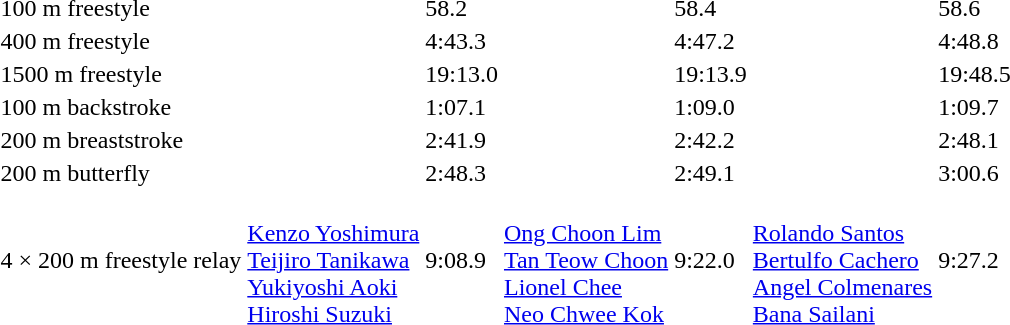<table>
<tr>
<td>100 m freestyle<br></td>
<td></td>
<td>58.2<br></td>
<td></td>
<td>58.4</td>
<td></td>
<td>58.6</td>
</tr>
<tr>
<td>400 m freestyle<br></td>
<td></td>
<td>4:43.3<br></td>
<td></td>
<td>4:47.2</td>
<td></td>
<td>4:48.8</td>
</tr>
<tr>
<td>1500 m freestyle<br></td>
<td></td>
<td>19:13.0<br></td>
<td></td>
<td>19:13.9</td>
<td></td>
<td>19:48.5</td>
</tr>
<tr>
<td>100 m backstroke<br></td>
<td></td>
<td>1:07.1<br></td>
<td></td>
<td>1:09.0</td>
<td></td>
<td>1:09.7</td>
</tr>
<tr>
<td>200 m breaststroke<br></td>
<td></td>
<td>2:41.9<br></td>
<td></td>
<td>2:42.2</td>
<td></td>
<td>2:48.1</td>
</tr>
<tr>
<td>200 m butterfly<br></td>
<td></td>
<td>2:48.3<br></td>
<td></td>
<td>2:49.1</td>
<td></td>
<td>3:00.6</td>
</tr>
<tr>
<td>4 × 200 m freestyle relay<br></td>
<td><br><a href='#'>Kenzo Yoshimura</a><br><a href='#'>Teijiro Tanikawa</a><br><a href='#'>Yukiyoshi Aoki</a><br><a href='#'>Hiroshi Suzuki</a></td>
<td>9:08.9<br></td>
<td><br><a href='#'>Ong Choon Lim</a><br><a href='#'>Tan Teow Choon</a><br><a href='#'>Lionel Chee</a><br><a href='#'>Neo Chwee Kok</a></td>
<td>9:22.0</td>
<td><br><a href='#'>Rolando Santos</a><br><a href='#'>Bertulfo Cachero</a><br><a href='#'>Angel Colmenares</a><br><a href='#'>Bana Sailani</a></td>
<td>9:27.2</td>
</tr>
</table>
